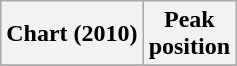<table class="wikitable">
<tr>
<th>Chart (2010)</th>
<th>Peak<br>position</th>
</tr>
<tr>
</tr>
</table>
